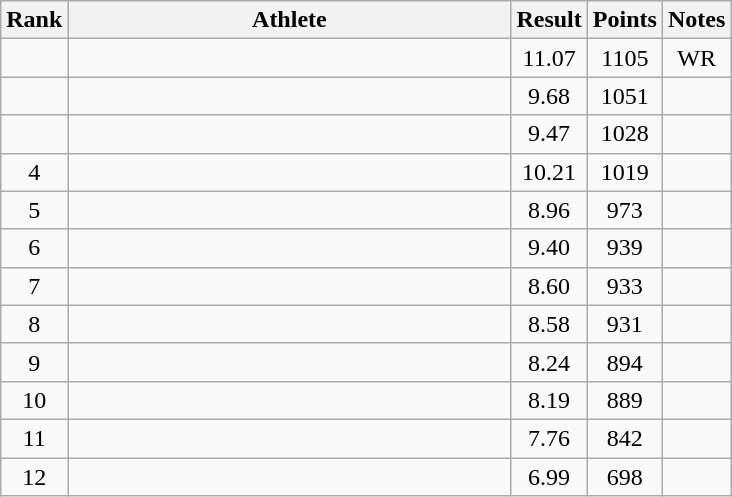<table class="wikitable" style="text-align:center">
<tr>
<th>Rank</th>
<th Style="width:18em">Athlete</th>
<th>Result</th>
<th>Points</th>
<th>Notes</th>
</tr>
<tr>
<td></td>
<td style="text-align:left"></td>
<td>11.07</td>
<td>1105</td>
<td>WR</td>
</tr>
<tr>
<td></td>
<td style="text-align:left"></td>
<td>9.68</td>
<td>1051</td>
<td></td>
</tr>
<tr>
<td></td>
<td style="text-align:left"></td>
<td>9.47</td>
<td>1028</td>
<td></td>
</tr>
<tr>
<td>4</td>
<td style="text-align:left"></td>
<td>10.21</td>
<td>1019</td>
<td></td>
</tr>
<tr>
<td>5</td>
<td style="text-align:left"></td>
<td>8.96</td>
<td>973</td>
<td></td>
</tr>
<tr>
<td>6</td>
<td style="text-align:left"></td>
<td>9.40</td>
<td>939</td>
<td></td>
</tr>
<tr>
<td>7</td>
<td style="text-align:left"></td>
<td>8.60</td>
<td>933</td>
<td></td>
</tr>
<tr>
<td>8</td>
<td style="text-align:left"></td>
<td>8.58</td>
<td>931</td>
<td></td>
</tr>
<tr>
<td>9</td>
<td style="text-align:left"></td>
<td>8.24</td>
<td>894</td>
<td></td>
</tr>
<tr>
<td>10</td>
<td style="text-align:left"></td>
<td>8.19</td>
<td>889</td>
<td></td>
</tr>
<tr>
<td>11</td>
<td style="text-align:left"></td>
<td>7.76</td>
<td>842</td>
<td></td>
</tr>
<tr>
<td>12</td>
<td style="text-align:left"></td>
<td>6.99</td>
<td>698</td>
<td></td>
</tr>
</table>
